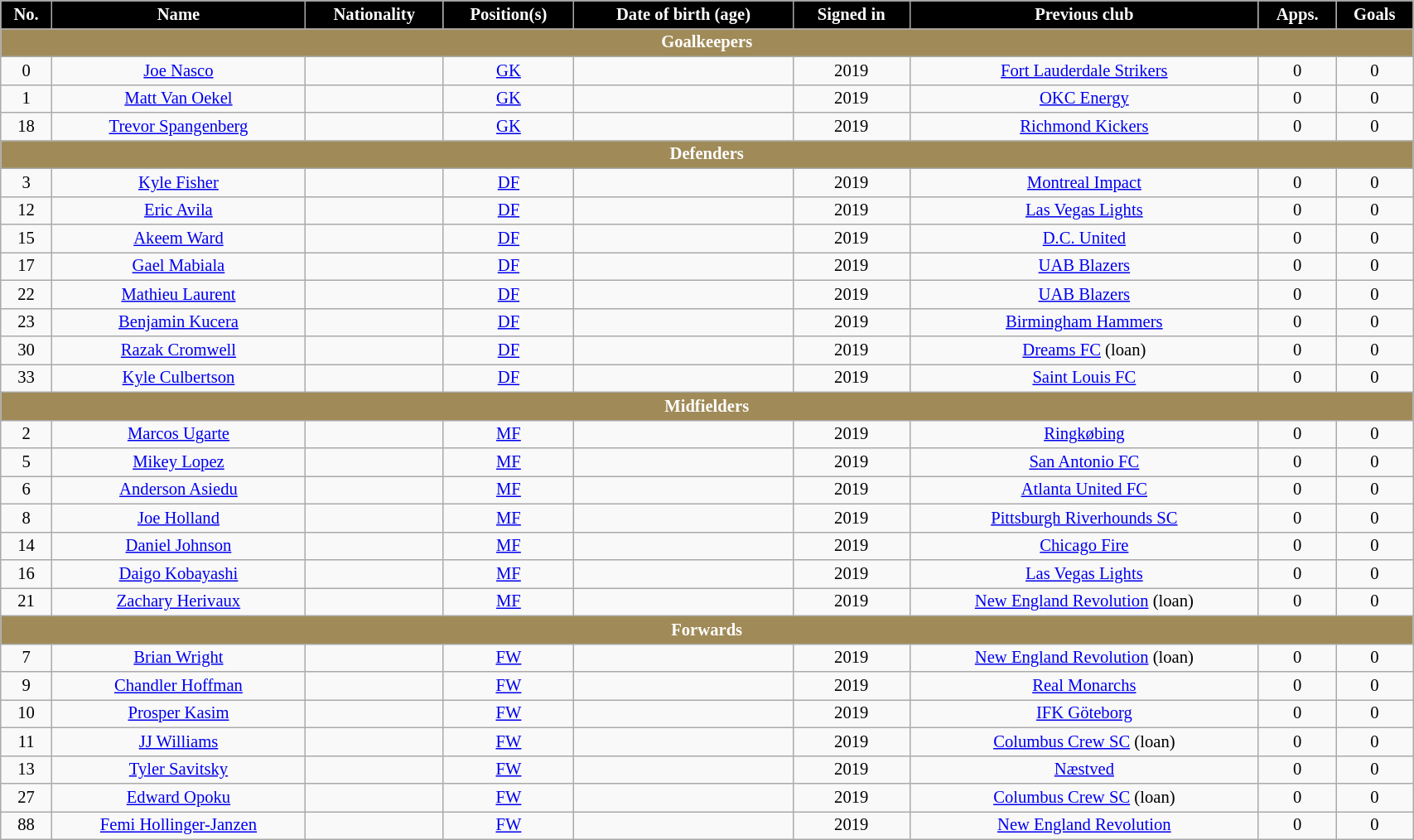<table class="wikitable" style="text-align:center; font-size:86%; width:90%;">
<tr>
<th style="background:#000; color:white; text-align:center;">No.</th>
<th style="background:#000; color:white; text-align:center;">Name</th>
<th style="background:#000; color:white; text-align:center;">Nationality</th>
<th style="background:#000; color:white; text-align:center;">Position(s)</th>
<th style="background:#000; color:white; text-align:center;">Date of birth (age)</th>
<th style="background:#000; color:white; text-align:center;">Signed in</th>
<th style="background:#000; color:white; text-align:center;">Previous club</th>
<th style="background:#000; color:white; text-align:center;">Apps.</th>
<th style="background:#000; color:white; text-align:center;">Goals</th>
</tr>
<tr>
<th colspan=9 style="background:#A08B58; color:white; text-align:center;">Goalkeepers</th>
</tr>
<tr>
<td>0</td>
<td><a href='#'>Joe Nasco</a></td>
<td></td>
<td><a href='#'>GK</a></td>
<td></td>
<td>2019</td>
<td> <a href='#'>Fort Lauderdale Strikers</a></td>
<td>0</td>
<td>0</td>
</tr>
<tr>
<td>1</td>
<td><a href='#'>Matt Van Oekel</a></td>
<td></td>
<td><a href='#'>GK</a></td>
<td></td>
<td>2019</td>
<td> <a href='#'>OKC Energy</a></td>
<td>0</td>
<td>0</td>
</tr>
<tr>
<td>18</td>
<td><a href='#'>Trevor Spangenberg</a></td>
<td></td>
<td><a href='#'>GK</a></td>
<td></td>
<td>2019</td>
<td> <a href='#'>Richmond Kickers</a></td>
<td>0</td>
<td>0</td>
</tr>
<tr>
<th colspan=9 style="background:#A08B58; color:white; text-align:center;">Defenders</th>
</tr>
<tr>
<td>3</td>
<td><a href='#'>Kyle Fisher</a></td>
<td></td>
<td><a href='#'>DF</a></td>
<td></td>
<td>2019</td>
<td> <a href='#'>Montreal Impact</a></td>
<td>0</td>
<td>0</td>
</tr>
<tr>
<td>12</td>
<td><a href='#'>Eric Avila</a></td>
<td></td>
<td><a href='#'>DF</a></td>
<td></td>
<td>2019</td>
<td> <a href='#'>Las Vegas Lights</a></td>
<td>0</td>
<td>0</td>
</tr>
<tr>
<td>15</td>
<td><a href='#'>Akeem Ward</a></td>
<td></td>
<td><a href='#'>DF</a></td>
<td></td>
<td>2019</td>
<td> <a href='#'>D.C. United</a></td>
<td>0</td>
<td>0</td>
</tr>
<tr>
<td>17</td>
<td><a href='#'>Gael Mabiala</a></td>
<td></td>
<td><a href='#'>DF</a></td>
<td></td>
<td>2019</td>
<td> <a href='#'>UAB Blazers</a></td>
<td>0</td>
<td>0</td>
</tr>
<tr>
<td>22</td>
<td><a href='#'>Mathieu Laurent</a></td>
<td></td>
<td><a href='#'>DF</a></td>
<td></td>
<td>2019</td>
<td> <a href='#'>UAB Blazers</a></td>
<td>0</td>
<td>0</td>
</tr>
<tr>
<td>23</td>
<td><a href='#'>Benjamin Kucera</a></td>
<td></td>
<td><a href='#'>DF</a></td>
<td></td>
<td>2019</td>
<td> <a href='#'>Birmingham Hammers</a></td>
<td>0</td>
<td>0</td>
</tr>
<tr>
<td>30</td>
<td><a href='#'>Razak Cromwell</a></td>
<td></td>
<td><a href='#'>DF</a></td>
<td></td>
<td>2019</td>
<td> <a href='#'>Dreams FC</a> (loan)</td>
<td>0</td>
<td>0</td>
</tr>
<tr>
<td>33</td>
<td><a href='#'>Kyle Culbertson</a></td>
<td></td>
<td><a href='#'>DF</a></td>
<td></td>
<td>2019</td>
<td> <a href='#'>Saint Louis FC</a></td>
<td>0</td>
<td>0</td>
</tr>
<tr>
<th colspan=9 style="background:#A08B58; color:white; text-align:center;">Midfielders</th>
</tr>
<tr>
<td>2</td>
<td><a href='#'>Marcos Ugarte</a></td>
<td></td>
<td><a href='#'>MF</a></td>
<td></td>
<td>2019</td>
<td> <a href='#'>Ringkøbing</a></td>
<td>0</td>
<td>0</td>
</tr>
<tr>
<td>5</td>
<td><a href='#'>Mikey Lopez</a></td>
<td></td>
<td><a href='#'>MF</a></td>
<td></td>
<td>2019</td>
<td> <a href='#'>San Antonio FC</a></td>
<td>0</td>
<td>0</td>
</tr>
<tr>
<td>6</td>
<td><a href='#'>Anderson Asiedu</a></td>
<td></td>
<td><a href='#'>MF</a></td>
<td></td>
<td>2019</td>
<td> <a href='#'>Atlanta United FC</a></td>
<td>0</td>
<td>0</td>
</tr>
<tr>
<td>8</td>
<td><a href='#'>Joe Holland</a></td>
<td></td>
<td><a href='#'>MF</a></td>
<td></td>
<td>2019</td>
<td> <a href='#'>Pittsburgh Riverhounds SC</a></td>
<td>0</td>
<td>0</td>
</tr>
<tr>
<td>14</td>
<td><a href='#'>Daniel Johnson</a></td>
<td></td>
<td><a href='#'>MF</a></td>
<td></td>
<td>2019</td>
<td> <a href='#'>Chicago Fire</a></td>
<td>0</td>
<td>0</td>
</tr>
<tr>
<td>16</td>
<td><a href='#'>Daigo Kobayashi</a></td>
<td></td>
<td><a href='#'>MF</a></td>
<td></td>
<td>2019</td>
<td> <a href='#'>Las Vegas Lights</a></td>
<td>0</td>
<td>0</td>
</tr>
<tr>
<td>21</td>
<td><a href='#'>Zachary Herivaux</a></td>
<td></td>
<td><a href='#'>MF</a></td>
<td></td>
<td>2019</td>
<td> <a href='#'>New England Revolution</a> (loan)</td>
<td>0</td>
<td>0</td>
</tr>
<tr>
<th colspan=9 style="background:#A08B58; color:white; text-align:center;">Forwards</th>
</tr>
<tr>
<td>7</td>
<td><a href='#'>Brian Wright</a></td>
<td></td>
<td><a href='#'>FW</a></td>
<td></td>
<td>2019</td>
<td> <a href='#'>New England Revolution</a> (loan)</td>
<td>0</td>
<td>0</td>
</tr>
<tr>
<td>9</td>
<td><a href='#'>Chandler Hoffman</a></td>
<td></td>
<td><a href='#'>FW</a></td>
<td></td>
<td>2019</td>
<td> <a href='#'>Real Monarchs</a></td>
<td>0</td>
<td>0</td>
</tr>
<tr>
<td>10</td>
<td><a href='#'>Prosper Kasim</a></td>
<td></td>
<td><a href='#'>FW</a></td>
<td></td>
<td>2019</td>
<td> <a href='#'>IFK Göteborg</a></td>
<td>0</td>
<td>0</td>
</tr>
<tr>
<td>11</td>
<td><a href='#'>JJ Williams</a></td>
<td></td>
<td><a href='#'>FW</a></td>
<td></td>
<td>2019</td>
<td> <a href='#'>Columbus Crew SC</a> (loan)</td>
<td>0</td>
<td>0</td>
</tr>
<tr>
<td>13</td>
<td><a href='#'>Tyler Savitsky</a></td>
<td></td>
<td><a href='#'>FW</a></td>
<td></td>
<td>2019</td>
<td> <a href='#'>Næstved</a></td>
<td>0</td>
<td>0</td>
</tr>
<tr>
<td>27</td>
<td><a href='#'>Edward Opoku</a></td>
<td></td>
<td><a href='#'>FW</a></td>
<td></td>
<td>2019</td>
<td> <a href='#'>Columbus Crew SC</a> (loan)</td>
<td>0</td>
<td>0</td>
</tr>
<tr>
<td>88</td>
<td><a href='#'>Femi Hollinger-Janzen</a></td>
<td></td>
<td><a href='#'>FW</a></td>
<td></td>
<td>2019</td>
<td> <a href='#'>New England Revolution</a></td>
<td>0</td>
<td>0</td>
</tr>
</table>
